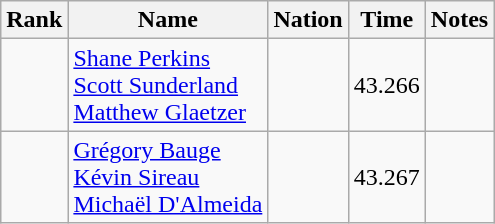<table class="wikitable sortable" style="text-align:center">
<tr>
<th>Rank</th>
<th>Name</th>
<th>Nation</th>
<th>Time</th>
<th>Notes</th>
</tr>
<tr>
<td></td>
<td align=left><a href='#'>Shane Perkins</a><br><a href='#'>Scott Sunderland</a><br><a href='#'>Matthew Glaetzer</a></td>
<td align=left></td>
<td>43.266</td>
<td></td>
</tr>
<tr>
<td></td>
<td align=left><a href='#'>Grégory Bauge</a><br><a href='#'>Kévin Sireau</a><br><a href='#'>Michaël D'Almeida</a></td>
<td align=left></td>
<td>43.267</td>
<td></td>
</tr>
</table>
